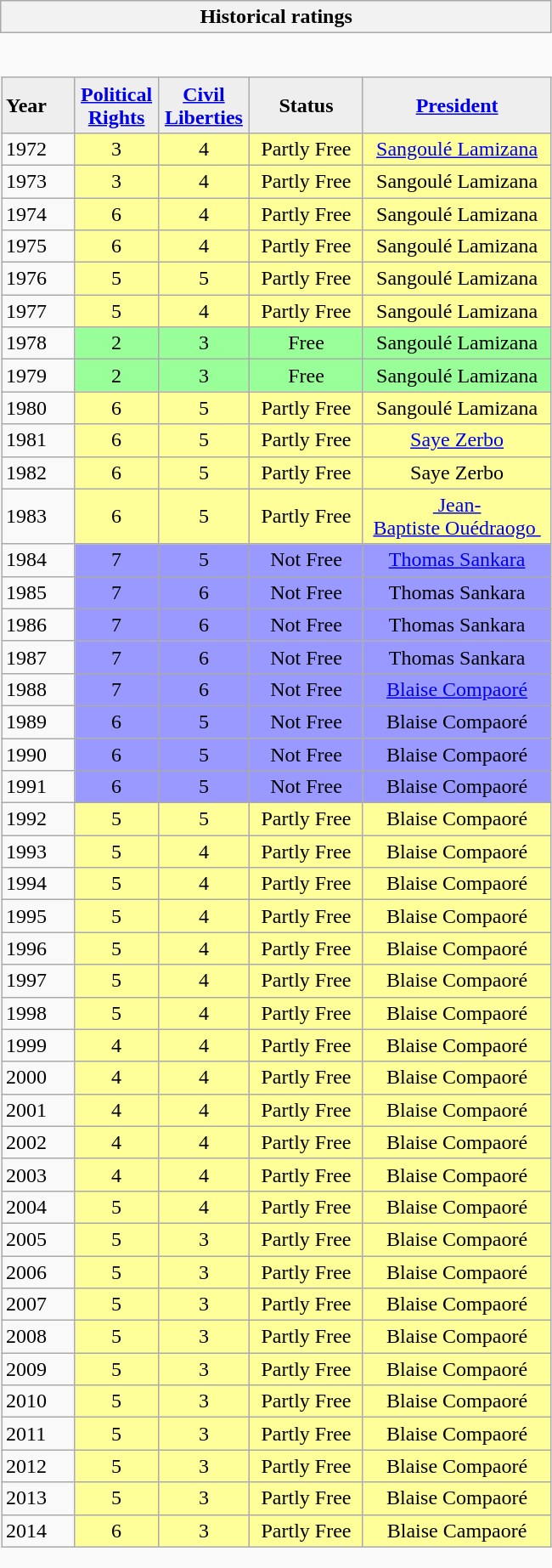<table class="wikitable collapsible collapsed" style="border:none; ">
<tr>
<th>Historical ratings</th>
</tr>
<tr>
<td style="padding:0; border:none;"><br><table class="wikitable sortable" width=100% style="border-collapse:collapse;">
<tr style="background:#eee; font-weight:bold; text-align:center;">
<td style="width:3em; text-align:left;">Year</td>
<td style="width:3em;"><a href='#'>Political Rights</a></td>
<td style="width:3em;"><a href='#'>Civil Liberties</a></td>
<td style="width:3em;">Status</td>
<td style="width:3em;"><a href='#'>President</a></td>
</tr>
<tr align=center>
<td align=left>1972</td>
<td style="background:#ff9;">3</td>
<td style="background:#ff9;">4</td>
<td style="background:#ff9;"> Partly Free </td>
<td style="background:#ff9;"><a href='#'>Sangoulé Lamizana</a></td>
</tr>
<tr align=center>
<td align=left>1973</td>
<td style="background:#ff9;">3</td>
<td style="background:#ff9;">4</td>
<td style="background:#ff9;">Partly Free</td>
<td style="background:#ff9;"> Sangoulé Lamizana </td>
</tr>
<tr align=center>
<td align=left>1974</td>
<td style="background:#ff9;">6</td>
<td style="background:#ff9;">4</td>
<td style="background:#ff9;">Partly Free</td>
<td style="background:#ff9;">Sangoulé Lamizana</td>
</tr>
<tr align=center>
<td align=left>1975</td>
<td style="background:#ff9;">6</td>
<td style="background:#ff9;">4</td>
<td style="background:#ff9;">Partly Free</td>
<td style="background:#ff9;">Sangoulé Lamizana</td>
</tr>
<tr align=center>
<td align=left>1976</td>
<td style="background:#ff9;">5</td>
<td style="background:#ff9;">5</td>
<td style="background:#ff9;">Partly Free</td>
<td style="background:#ff9;">Sangoulé Lamizana</td>
</tr>
<tr align=center>
<td align=left>1977</td>
<td style="background:#ff9;">5</td>
<td style="background:#ff9;">4</td>
<td style="background:#ff9;">Partly Free</td>
<td style="background:#ff9;">Sangoulé Lamizana</td>
</tr>
<tr align=center>
<td align=left>1978</td>
<td style="background:#9f9;">2</td>
<td style="background:#9f9;">3</td>
<td style="background:#9f9;">Free</td>
<td style="background:#9f9;">Sangoulé Lamizana</td>
</tr>
<tr align=center>
<td align=left>1979</td>
<td style="background:#9f9;">2</td>
<td style="background:#9f9;">3</td>
<td style="background:#9f9;">Free</td>
<td style="background:#9f9;">Sangoulé Lamizana</td>
</tr>
<tr align=center>
<td align=left>1980</td>
<td style="background:#ff9;">6</td>
<td style="background:#ff9;">5</td>
<td style="background:#ff9;">Partly Free</td>
<td style="background:#ff9;">Sangoulé Lamizana</td>
</tr>
<tr align=center>
<td align=left>1981</td>
<td style="background:#ff9;">6</td>
<td style="background:#ff9;">5</td>
<td style="background:#ff9;">Partly Free</td>
<td style="background:#ff9;"><a href='#'>Saye Zerbo</a></td>
</tr>
<tr align=center>
<td align=left>1982</td>
<td style="background:#ff9;">6</td>
<td style="background:#ff9;">5</td>
<td style="background:#ff9;">Partly Free</td>
<td style="background:#ff9;">Saye Zerbo</td>
</tr>
<tr align=center>
<td align=left>1983</td>
<td style="background:#ff9;">6</td>
<td style="background:#ff9;">5</td>
<td style="background:#ff9;">Partly Free</td>
<td style="background:#ff9;"><a href='#'> Jean-Baptiste Ouédraogo </a></td>
</tr>
<tr align=center>
<td align=left>1984</td>
<td style="background:#99f;">7</td>
<td style="background:#99f;">5</td>
<td style="background:#99f;">Not Free</td>
<td style="background:#99f;"><a href='#'>Thomas Sankara</a></td>
</tr>
<tr align=center>
<td align=left>1985</td>
<td style="background:#99f;">7</td>
<td style="background:#99f;">6</td>
<td style="background:#99f;">Not Free</td>
<td style="background:#99f;">Thomas Sankara</td>
</tr>
<tr align=center>
<td align=left>1986</td>
<td style="background:#99f;">7</td>
<td style="background:#99f;">6</td>
<td style="background:#99f;">Not Free</td>
<td style="background:#99f;">Thomas Sankara</td>
</tr>
<tr align=center>
<td align=left>1987</td>
<td style="background:#99f;">7</td>
<td style="background:#99f;">6</td>
<td style="background:#99f;">Not Free</td>
<td style="background:#99f;">Thomas Sankara</td>
</tr>
<tr align=center>
<td align=left>1988</td>
<td style="background:#99f;">7</td>
<td style="background:#99f;">6</td>
<td style="background:#99f;">Not Free</td>
<td style="background:#99f;"><a href='#'>Blaise Compaoré</a></td>
</tr>
<tr align=center>
<td align=left>1989</td>
<td style="background:#99f;">6</td>
<td style="background:#99f;">5</td>
<td style="background:#99f;">Not Free</td>
<td style="background:#99f;">Blaise Compaoré</td>
</tr>
<tr align=center>
<td align=left>1990</td>
<td style="background:#99f;">6</td>
<td style="background:#99f;">5</td>
<td style="background:#99f;">Not Free</td>
<td style="background:#99f;">Blaise Compaoré</td>
</tr>
<tr align=center>
<td align=left>1991</td>
<td style="background:#99f;">6</td>
<td style="background:#99f;">5</td>
<td style="background:#99f;">Not Free</td>
<td style="background:#99f;">Blaise Compaoré</td>
</tr>
<tr align=center>
<td align=left>1992</td>
<td style="background:#ff9;">5</td>
<td style="background:#ff9;">5</td>
<td style="background:#ff9;">Partly Free</td>
<td style="background:#ff9;">Blaise Compaoré</td>
</tr>
<tr align=center>
<td align=left>1993</td>
<td style="background:#ff9;">5</td>
<td style="background:#ff9;">4</td>
<td style="background:#ff9;">Partly Free</td>
<td style="background:#ff9;">Blaise Compaoré</td>
</tr>
<tr align=center>
<td align=left>1994</td>
<td style="background:#ff9;">5</td>
<td style="background:#ff9;">4</td>
<td style="background:#ff9;">Partly Free</td>
<td style="background:#ff9;">Blaise Compaoré</td>
</tr>
<tr align=center>
<td align=left>1995</td>
<td style="background:#ff9;">5</td>
<td style="background:#ff9;">4</td>
<td style="background:#ff9;">Partly Free</td>
<td style="background:#ff9;">Blaise Compaoré</td>
</tr>
<tr align=center>
<td align=left>1996</td>
<td style="background:#ff9;">5</td>
<td style="background:#ff9;">4</td>
<td style="background:#ff9;">Partly Free</td>
<td style="background:#ff9;">Blaise Compaoré</td>
</tr>
<tr align=center>
<td align=left>1997</td>
<td style="background:#ff9;">5</td>
<td style="background:#ff9;">4</td>
<td style="background:#ff9;">Partly Free</td>
<td style="background:#ff9;">Blaise Compaoré</td>
</tr>
<tr align=center>
<td align=left>1998</td>
<td style="background:#ff9;">5</td>
<td style="background:#ff9;">4</td>
<td style="background:#ff9;">Partly Free</td>
<td style="background:#ff9;">Blaise Compaoré</td>
</tr>
<tr align=center>
<td align=left>1999</td>
<td style="background:#ff9;">4</td>
<td style="background:#ff9;">4</td>
<td style="background:#ff9;">Partly Free</td>
<td style="background:#ff9;">Blaise Compaoré</td>
</tr>
<tr align=center>
<td align=left>2000</td>
<td style="background:#ff9;">4</td>
<td style="background:#ff9;">4</td>
<td style="background:#ff9;">Partly Free</td>
<td style="background:#ff9;">Blaise Compaoré</td>
</tr>
<tr align=center>
<td align=left>2001</td>
<td style="background:#ff9;">4</td>
<td style="background:#ff9;">4</td>
<td style="background:#ff9;">Partly Free</td>
<td style="background:#ff9;">Blaise Compaoré</td>
</tr>
<tr align=center>
<td align=left>2002</td>
<td style="background:#ff9;">4</td>
<td style="background:#ff9;">4</td>
<td style="background:#ff9;">Partly Free</td>
<td style="background:#ff9;">Blaise Compaoré</td>
</tr>
<tr align=center>
<td align=left>2003</td>
<td style="background:#ff9;">4</td>
<td style="background:#ff9;">4</td>
<td style="background:#ff9;">Partly Free</td>
<td style="background:#ff9;">Blaise Compaoré</td>
</tr>
<tr align=center>
<td align=left>2004</td>
<td style="background:#ff9;">5</td>
<td style="background:#ff9;">4</td>
<td style="background:#ff9;">Partly Free</td>
<td style="background:#ff9;">Blaise Compaoré</td>
</tr>
<tr align=center>
<td align=left>2005</td>
<td style="background:#ff9;">5</td>
<td style="background:#ff9;">3</td>
<td style="background:#ff9;">Partly Free</td>
<td style="background:#ff9;">Blaise Compaoré</td>
</tr>
<tr align=center>
<td align=left>2006</td>
<td style="background:#ff9;">5</td>
<td style="background:#ff9;">3</td>
<td style="background:#ff9;">Partly Free</td>
<td style="background:#ff9;">Blaise Compaoré</td>
</tr>
<tr align=center>
<td align=left>2007</td>
<td style="background:#ff9;">5</td>
<td style="background:#ff9;">3</td>
<td style="background:#ff9;">Partly Free</td>
<td style="background:#ff9;">Blaise Compaoré</td>
</tr>
<tr align=center>
<td align=left>2008</td>
<td style="background:#ff9;">5</td>
<td style="background:#ff9;">3</td>
<td style="background:#ff9;">Partly Free</td>
<td style="background:#ff9;">Blaise Compaoré</td>
</tr>
<tr align=center>
<td align=left>2009</td>
<td style="background:#ff9;">5</td>
<td style="background:#ff9;">3</td>
<td style="background:#ff9;">Partly Free</td>
<td style="background:#ff9;">Blaise Compaoré</td>
</tr>
<tr align=center>
<td align=left>2010</td>
<td style="background:#ff9;">5</td>
<td style="background:#ff9;">3</td>
<td style="background:#ff9;">Partly Free</td>
<td style="background:#ff9;">Blaise Compaoré</td>
</tr>
<tr align=center>
<td align=left>2011</td>
<td style="background:#ff9;">5</td>
<td style="background:#ff9;">3</td>
<td style="background:#ff9;">Partly Free</td>
<td style="background:#ff9;">Blaise Compaoré</td>
</tr>
<tr align=center>
<td align=left>2012</td>
<td style="background:#ff9;">5</td>
<td style="background:#ff9;">3</td>
<td style="background:#ff9;">Partly Free</td>
<td style="background:#ff9;">Blaise Compaoré</td>
</tr>
<tr align=center>
<td align=left>2013</td>
<td style="background:#ff9;">5</td>
<td style="background:#ff9;">3</td>
<td style="background:#ff9;">Partly Free</td>
<td style="background:#ff9;">Blaise Compaoré</td>
</tr>
<tr align=center>
<td align=left>2014</td>
<td style="background:#ff9;">6</td>
<td style="background:#ff9;">3</td>
<td style="background:#ff9;">Partly Free</td>
<td style="background:#ff9;">Blaise Campaoré</td>
</tr>
</table>
</td>
</tr>
</table>
